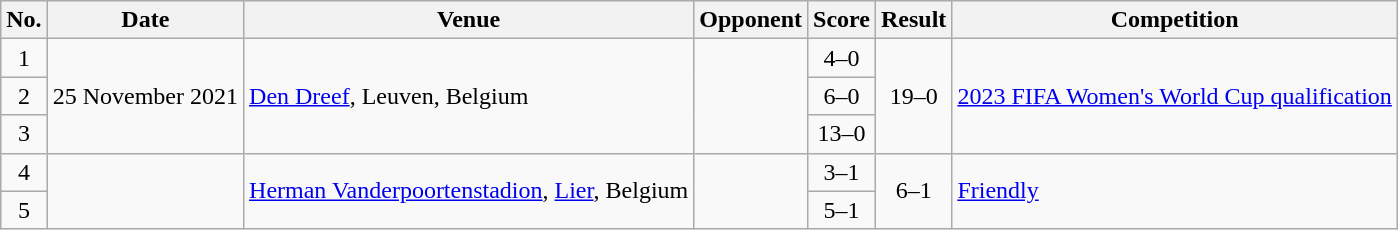<table class="wikitable sortable">
<tr>
<th scope="col">No.</th>
<th scope="col">Date</th>
<th scope="col">Venue</th>
<th scope="col">Opponent</th>
<th scope="col">Score</th>
<th scope="col">Result</th>
<th scope="col">Competition</th>
</tr>
<tr>
<td align="center">1</td>
<td rowspan="3">25 November 2021</td>
<td rowspan="3"><a href='#'>Den Dreef</a>, Leuven, Belgium</td>
<td rowspan="3"></td>
<td align="center">4–0</td>
<td rowspan="3" style="text-align:center">19–0</td>
<td rowspan="3"><a href='#'>2023 FIFA Women's World Cup qualification</a></td>
</tr>
<tr>
<td align="center">2</td>
<td align="center">6–0</td>
</tr>
<tr>
<td align="center">3</td>
<td align="center">13–0</td>
</tr>
<tr>
<td align="center">4</td>
<td rowspan="2"></td>
<td rowspan="2"><a href='#'>Herman Vanderpoortenstadion</a>, <a href='#'>Lier</a>, Belgium</td>
<td rowspan="2"></td>
<td align="center">3–1</td>
<td rowspan="2" style="text-align:center">6–1</td>
<td rowspan="2"><a href='#'>Friendly</a></td>
</tr>
<tr>
<td align="center">5</td>
<td align="center">5–1</td>
</tr>
</table>
